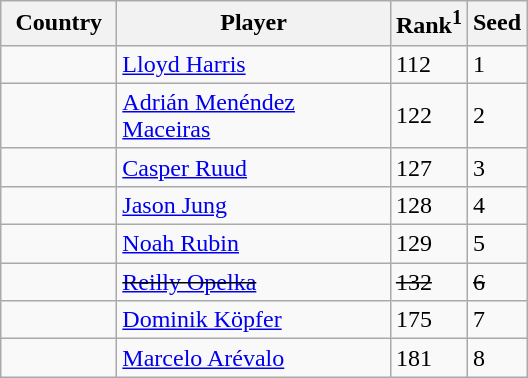<table class="sortable wikitable">
<tr>
<th width="70">Country</th>
<th width="175">Player</th>
<th>Rank<sup>1</sup></th>
<th>Seed</th>
</tr>
<tr>
<td></td>
<td><a href='#'>Lloyd Harris</a></td>
<td>112</td>
<td>1</td>
</tr>
<tr>
<td></td>
<td><a href='#'>Adrián Menéndez Maceiras</a></td>
<td>122</td>
<td>2</td>
</tr>
<tr>
<td></td>
<td><a href='#'>Casper Ruud</a></td>
<td>127</td>
<td>3</td>
</tr>
<tr>
<td></td>
<td><a href='#'>Jason Jung</a></td>
<td>128</td>
<td>4</td>
</tr>
<tr>
<td></td>
<td><a href='#'>Noah Rubin</a></td>
<td>129</td>
<td>5</td>
</tr>
<tr>
<td><s></s></td>
<td><s><a href='#'>Reilly Opelka</a></s></td>
<td><s>132</s></td>
<td><s>6</s></td>
</tr>
<tr>
<td></td>
<td><a href='#'>Dominik Köpfer</a></td>
<td>175</td>
<td>7</td>
</tr>
<tr>
<td></td>
<td><a href='#'>Marcelo Arévalo</a></td>
<td>181</td>
<td>8</td>
</tr>
</table>
